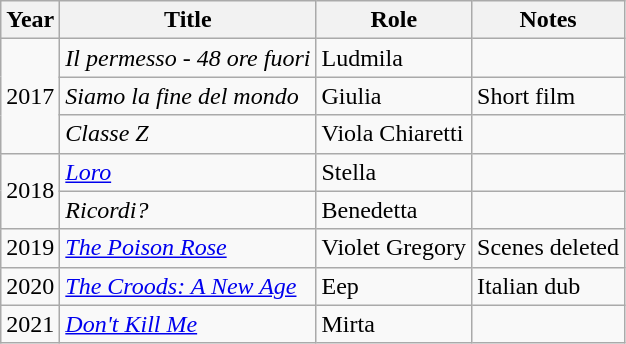<table class="wikitable">
<tr>
<th>Year</th>
<th>Title</th>
<th>Role</th>
<th>Notes</th>
</tr>
<tr>
<td rowspan="3">2017</td>
<td><em>Il permesso - 48 ore fuori</em></td>
<td>Ludmila</td>
<td></td>
</tr>
<tr>
<td><em>Siamo la fine del mondo</em></td>
<td>Giulia</td>
<td>Short film</td>
</tr>
<tr>
<td><em>Classe Z</em></td>
<td>Viola Chiaretti</td>
<td></td>
</tr>
<tr>
<td rowspan="2">2018</td>
<td><em><a href='#'>Loro</a></em></td>
<td>Stella</td>
<td></td>
</tr>
<tr>
<td><em>Ricordi?</em></td>
<td>Benedetta</td>
<td></td>
</tr>
<tr>
<td>2019</td>
<td><em><a href='#'>The Poison Rose</a></em></td>
<td>Violet Gregory</td>
<td>Scenes deleted</td>
</tr>
<tr>
<td>2020</td>
<td><em><a href='#'>The Croods: A New Age</a></em></td>
<td>Eep</td>
<td>Italian dub</td>
</tr>
<tr>
<td>2021</td>
<td><em><a href='#'>Don't Kill Me</a></em></td>
<td>Mirta</td>
<td></td>
</tr>
</table>
